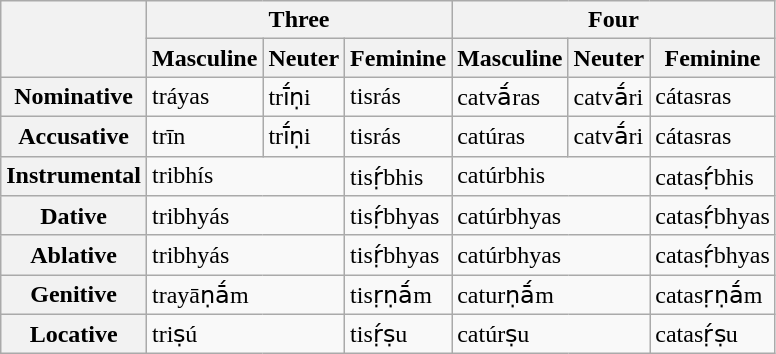<table class="wikitable">
<tr>
<th rowspan="2"></th>
<th colspan="3">Three</th>
<th colspan="3">Four</th>
</tr>
<tr>
<th>Masculine</th>
<th>Neuter</th>
<th>Feminine</th>
<th>Masculine</th>
<th>Neuter</th>
<th>Feminine</th>
</tr>
<tr>
<th>Nominative</th>
<td>tráyas</td>
<td>trī́ṇi</td>
<td>tisrás</td>
<td>catvā́ras</td>
<td>catvā́ri</td>
<td>cátasras</td>
</tr>
<tr>
<th>Accusative</th>
<td>trīn</td>
<td>trī́ṇi</td>
<td>tisrás</td>
<td>catúras</td>
<td>catvā́ri</td>
<td>cátasras</td>
</tr>
<tr>
<th>Instrumental</th>
<td colspan="2">tribhís</td>
<td>tisṛ́bhis</td>
<td colspan="2">catúrbhis</td>
<td>catasṛ́bhis</td>
</tr>
<tr>
<th>Dative</th>
<td colspan="2">tribhyás</td>
<td>tisṛ́bhyas</td>
<td colspan="2">catúrbhyas</td>
<td>catasṛ́bhyas</td>
</tr>
<tr>
<th>Ablative</th>
<td colspan="2">tribhyás</td>
<td>tisṛ́bhyas</td>
<td colspan="2">catúrbhyas</td>
<td>catasṛ́bhyas</td>
</tr>
<tr>
<th>Genitive</th>
<td colspan="2">trayāṇā́m</td>
<td>tisṛṇā́m</td>
<td colspan="2">caturṇā́m</td>
<td>catasṛṇā́m</td>
</tr>
<tr>
<th>Locative</th>
<td colspan="2">triṣú</td>
<td>tisṛ́ṣu</td>
<td colspan="2">catúrṣu</td>
<td>catasṛ́ṣu</td>
</tr>
</table>
